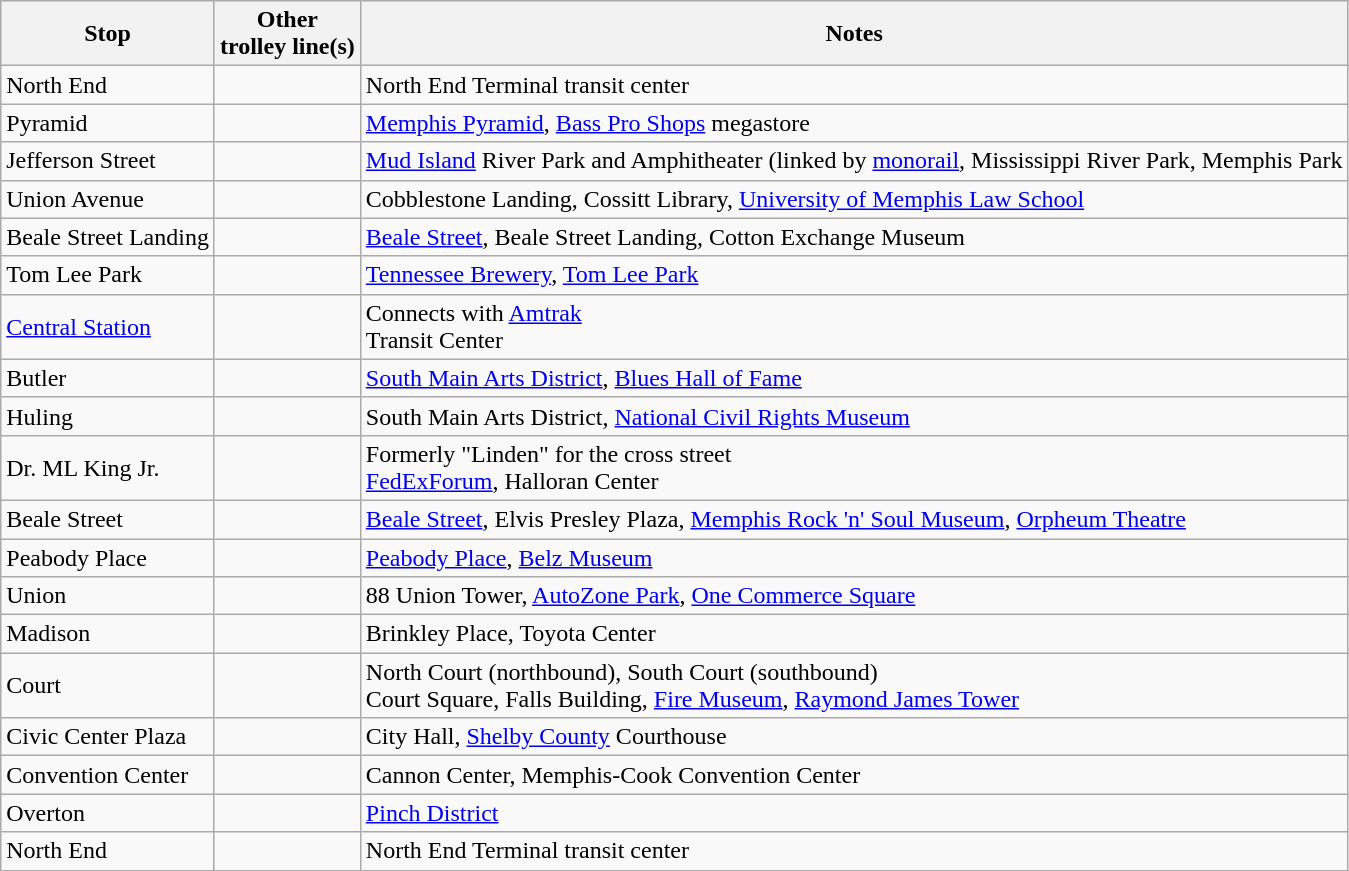<table class="wikitable">
<tr>
<th>Stop</th>
<th>Other<br>trolley line(s)</th>
<th>Notes</th>
</tr>
<tr>
<td>North End</td>
<td></td>
<td>North End Terminal transit center</td>
</tr>
<tr>
<td>Pyramid</td>
<td></td>
<td><a href='#'>Memphis Pyramid</a>, <a href='#'>Bass Pro Shops</a> megastore</td>
</tr>
<tr>
<td>Jefferson Street</td>
<td></td>
<td><a href='#'>Mud Island</a> River Park and Amphitheater (linked by <a href='#'>monorail</a>, Mississippi River Park, Memphis Park</td>
</tr>
<tr>
<td>Union Avenue</td>
<td></td>
<td>Cobblestone Landing, Cossitt Library, <a href='#'>University of Memphis Law School</a></td>
</tr>
<tr>
<td>Beale Street Landing</td>
<td></td>
<td><a href='#'>Beale Street</a>, Beale Street Landing, Cotton Exchange Museum</td>
</tr>
<tr>
<td>Tom Lee Park</td>
<td></td>
<td><a href='#'>Tennessee Brewery</a>, <a href='#'>Tom Lee Park</a></td>
</tr>
<tr>
<td><a href='#'>Central Station</a></td>
<td></td>
<td>Connects with <a href='#'>Amtrak</a><br>Transit Center</td>
</tr>
<tr>
<td>Butler</td>
<td></td>
<td><a href='#'>South Main Arts District</a>, <a href='#'>Blues Hall of Fame</a></td>
</tr>
<tr>
<td>Huling</td>
<td></td>
<td>South Main Arts District, <a href='#'>National Civil Rights Museum</a></td>
</tr>
<tr>
<td>Dr. ML King Jr.</td>
<td></td>
<td>Formerly "Linden" for the cross street<br><a href='#'>FedExForum</a>, Halloran Center</td>
</tr>
<tr>
<td>Beale Street</td>
<td></td>
<td><a href='#'>Beale Street</a>, Elvis Presley Plaza, <a href='#'>Memphis Rock 'n' Soul Museum</a>, <a href='#'>Orpheum Theatre</a></td>
</tr>
<tr>
<td>Peabody Place</td>
<td></td>
<td><a href='#'>Peabody Place</a>, <a href='#'>Belz Museum</a></td>
</tr>
<tr>
<td>Union</td>
<td></td>
<td>88 Union Tower, <a href='#'>AutoZone Park</a>, <a href='#'>One Commerce Square</a></td>
</tr>
<tr>
<td>Madison</td>
<td></td>
<td>Brinkley Place, Toyota Center</td>
</tr>
<tr>
<td>Court</td>
<td> </td>
<td>North Court (northbound), South Court (southbound)<br>Court Square, Falls Building, <a href='#'>Fire Museum</a>, <a href='#'>Raymond James Tower</a></td>
</tr>
<tr>
<td>Civic Center Plaza</td>
<td></td>
<td>City Hall, <a href='#'>Shelby County</a> Courthouse</td>
</tr>
<tr>
<td>Convention Center</td>
<td></td>
<td>Cannon Center, Memphis-Cook Convention Center</td>
</tr>
<tr>
<td>Overton</td>
<td></td>
<td><a href='#'>Pinch District</a></td>
</tr>
<tr>
<td>North End</td>
<td></td>
<td>North End Terminal transit center</td>
</tr>
</table>
